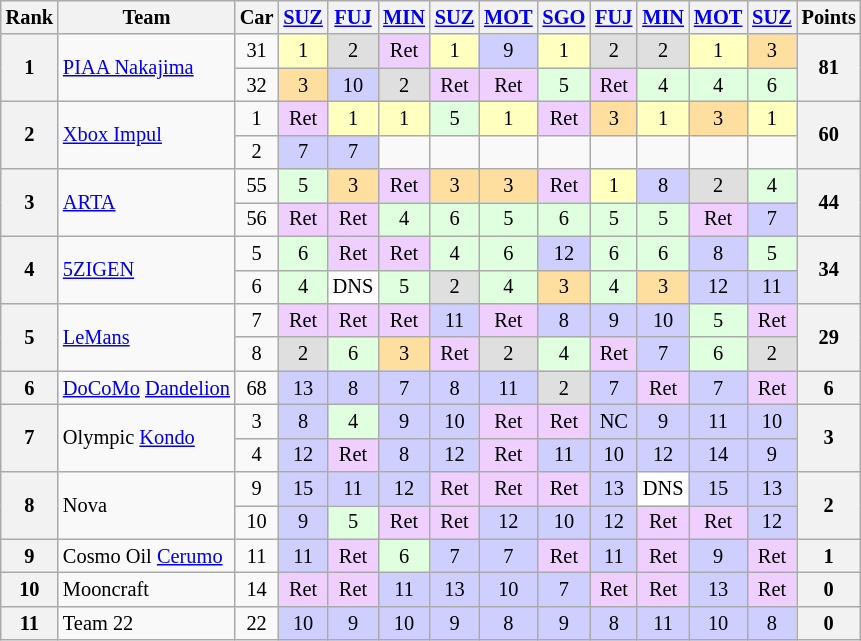<table class="wikitable" style="font-size: 85%; text-align:center">
<tr>
<th>Rank</th>
<th>Team</th>
<th>Car</th>
<th><a href='#'>SUZ</a></th>
<th><a href='#'>FUJ</a></th>
<th><a href='#'>MIN</a></th>
<th><a href='#'>SUZ</a></th>
<th><a href='#'>MOT</a></th>
<th><a href='#'>SGO</a></th>
<th><a href='#'>FUJ</a></th>
<th><a href='#'>MIN</a></th>
<th><a href='#'>MOT</a></th>
<th><a href='#'>SUZ</a></th>
<th>Points</th>
</tr>
<tr>
<th rowspan=2>1</th>
<td rowspan=2 align="left"><a href='#'>PIAA Nakajima</a></td>
<td>31</td>
<td style="background:#FFFFBF;">1</td>
<td style="background:#DFDFDF;">2</td>
<td style="background:#EFCFFF;">Ret</td>
<td style="background:#FFFFBF;">1</td>
<td style="background:#CFCFFF;">9</td>
<td style="background:#FFFFBF;">1</td>
<td style="background:#DFDFDF;">2</td>
<td style="background:#DFDFDF;">2</td>
<td style="background:#FFFFBF;">1</td>
<td style="background:#FFDF9F;">3</td>
<th rowspan=2>81</th>
</tr>
<tr>
<td>32</td>
<td style="background:#FFDF9F;">3</td>
<td style="background:#CFCFFF;">10</td>
<td style="background:#DFDFDF;">2</td>
<td style="background:#EFCFFF;">Ret</td>
<td style="background:#EFCFFF;">Ret</td>
<td style="background:#DFFFDF;">5</td>
<td style="background:#EFCFFF;">Ret</td>
<td style="background:#DFFFDF;">4</td>
<td style="background:#DFFFDF;">4</td>
<td style="background:#DFFFDF;">6</td>
</tr>
<tr>
<th rowspan=2>2</th>
<td rowspan=2 align="left"><a href='#'>Xbox Impul</a></td>
<td>1</td>
<td style="background:#EFCFFF;">Ret</td>
<td style="background:#FFFFBF;">1</td>
<td style="background:#FFFFBF;">1</td>
<td style="background:#DFFFDF;">5</td>
<td style="background:#FFFFBF;">1</td>
<td style="background:#EFCFFF;">Ret</td>
<td style="background:#FFDF9F;">3</td>
<td style="background:#FFFFBF;">1</td>
<td style="background:#FFDF9F;">3</td>
<td style="background:#FFFFBF;">1</td>
<th rowspan=2>60</th>
</tr>
<tr>
<td>2</td>
<td style="background:#CFCFFF;">7</td>
<td style="background:#CFCFFF;">7</td>
<td></td>
<td></td>
<td></td>
<td></td>
<td></td>
<td></td>
<td></td>
<td></td>
</tr>
<tr>
<th rowspan=2>3</th>
<td rowspan=2 align="left"><a href='#'>ARTA</a></td>
<td>55</td>
<td style="background:#DFFFDF;">5</td>
<td style="background:#FFDF9F;">3</td>
<td style="background:#EFCFFF;">Ret</td>
<td style="background:#FFDF9F;">3</td>
<td style="background:#FFDF9F;">3</td>
<td style="background:#EFCFFF;">Ret</td>
<td style="background:#FFFFBF;">1</td>
<td style="background:#CFCFFF;">8</td>
<td style="background:#DFDFDF;">2</td>
<td style="background:#DFFFDF;">4</td>
<th rowspan=2>44</th>
</tr>
<tr>
<td>56</td>
<td style="background:#EFCFFF;">Ret</td>
<td style="background:#EFCFFF;">Ret</td>
<td style="background:#DFFFDF;">4</td>
<td style="background:#DFFFDF;">6</td>
<td style="background:#DFFFDF;">5</td>
<td style="background:#DFFFDF;">6</td>
<td style="background:#DFFFDF;">5</td>
<td style="background:#DFFFDF;">5</td>
<td style="background:#EFCFFF;">Ret</td>
<td style="background:#CFCFFF;">7</td>
</tr>
<tr>
<th rowspan=2>4</th>
<td rowspan=2 align="left"><a href='#'>5ZIGEN</a></td>
<td>5</td>
<td style="background:#DFFFDF;">6</td>
<td style="background:#EFCFFF;">Ret</td>
<td style="background:#EFCFFF;">Ret</td>
<td style="background:#DFFFDF;">4</td>
<td style="background:#DFFFDF;">6</td>
<td style="background:#CFCFFF;">12</td>
<td style="background:#DFFFDF;">6</td>
<td style="background:#DFFFDF;">6</td>
<td style="background:#CFCFFF;">8</td>
<td style="background:#DFFFDF;">5</td>
<th rowspan=2>34</th>
</tr>
<tr>
<td>6</td>
<td style="background:#DFFFDF;">4</td>
<td style="background:#FFFFFF;">DNS</td>
<td style="background:#DFFFDF;">5</td>
<td style="background:#DFDFDF;">2</td>
<td style="background:#DFFFDF;">4</td>
<td style="background:#FFDF9F;">3</td>
<td style="background:#DFFFDF;">4</td>
<td style="background:#FFDF9F;">3</td>
<td style="background:#CFCFFF;">12</td>
<td style="background:#CFCFFF;">11</td>
</tr>
<tr>
<th rowspan=2>5</th>
<td rowspan=2 align="left"><a href='#'>LeMans</a></td>
<td>7</td>
<td style="background:#EFCFFF;">Ret</td>
<td style="background:#EFCFFF;">Ret</td>
<td style="background:#EFCFFF;">Ret</td>
<td style="background:#CFCFFF;">11</td>
<td style="background:#EFCFFF;">Ret</td>
<td style="background:#CFCFFF;">8</td>
<td style="background:#CFCFFF;">9</td>
<td style="background:#CFCFFF;">10</td>
<td style="background:#DFFFDF;">5</td>
<td style="background:#EFCFFF;">Ret</td>
<th rowspan=2>29</th>
</tr>
<tr>
<td>8</td>
<td style="background:#DFDFDF;">2</td>
<td style="background:#DFFFDF;">6</td>
<td style="background:#FFDF9F;">3</td>
<td style="background:#EFCFFF;">Ret</td>
<td style="background:#DFDFDF;">2</td>
<td style="background:#DFFFDF;">4</td>
<td style="background:#EFCFFF;">Ret</td>
<td style="background:#CFCFFF;">7</td>
<td style="background:#DFFFDF;">6</td>
<td style="background:#DFDFDF;">2</td>
</tr>
<tr>
<th>6</th>
<td align="left"><a href='#'>DoCoMo</a> <a href='#'>Dandelion</a></td>
<td>68</td>
<td style="background:#CFCFFF;">13</td>
<td style="background:#CFCFFF;">8</td>
<td style="background:#CFCFFF;">7</td>
<td style="background:#CFCFFF;">8</td>
<td style="background:#CFCFFF;">11</td>
<td style="background:#DFDFDF;">2</td>
<td style="background:#CFCFFF;">7</td>
<td style="background:#EFCFFF;">Ret</td>
<td style="background:#CFCFFF;">7</td>
<td style="background:#EFCFFF;">Ret</td>
<th>6</th>
</tr>
<tr>
<th rowspan=2>7</th>
<td rowspan=2 align="left">Olympic <a href='#'>Kondo</a></td>
<td>3</td>
<td style="background:#CFCFFF;">8</td>
<td style="background:#DFFFDF;">4</td>
<td style="background:#CFCFFF;">9</td>
<td style="background:#CFCFFF;">10</td>
<td style="background:#EFCFFF;">Ret</td>
<td style="background:#EFCFFF;">Ret</td>
<td style="background:#CFCFFF;">NC</td>
<td style="background:#CFCFFF;">9</td>
<td style="background:#CFCFFF;">11</td>
<td style="background:#CFCFFF;">10</td>
<th rowspan=2>3</th>
</tr>
<tr>
<td>4</td>
<td style="background:#CFCFFF;">12</td>
<td style="background:#EFCFFF;">Ret</td>
<td style="background:#CFCFFF;">8</td>
<td style="background:#CFCFFF;">12</td>
<td style="background:#EFCFFF;">Ret</td>
<td style="background:#CFCFFF;">11</td>
<td style="background:#CFCFFF;">10</td>
<td style="background:#CFCFFF;">12</td>
<td style="background:#CFCFFF;">14</td>
<td style="background:#CFCFFF;">9</td>
</tr>
<tr>
<th rowspan=2>8</th>
<td rowspan=2 align="left">Nova</td>
<td>9</td>
<td style="background:#CFCFFF;">15</td>
<td style="background:#CFCFFF;">11</td>
<td style="background:#CFCFFF;">12</td>
<td style="background:#EFCFFF;">Ret</td>
<td style="background:#EFCFFF;">Ret</td>
<td style="background:#EFCFFF;">Ret</td>
<td style="background:#CFCFFF;">13</td>
<td style="background:#FFFFFF;">DNS</td>
<td style="background:#CFCFFF;">15</td>
<td style="background:#CFCFFF;">13</td>
<th rowspan=2>2</th>
</tr>
<tr>
<td>10</td>
<td style="background:#CFCFFF;">9</td>
<td style="background:#DFFFDF;">5</td>
<td style="background:#EFCFFF;">Ret</td>
<td style="background:#EFCFFF;">Ret</td>
<td style="background:#CFCFFF;">12</td>
<td style="background:#CFCFFF;">10</td>
<td style="background:#CFCFFF;">12</td>
<td style="background:#EFCFFF;">Ret</td>
<td style="background:#EFCFFF;">Ret</td>
<td style="background:#CFCFFF;">12</td>
</tr>
<tr>
<th>9</th>
<td align="left">Cosmo Oil <a href='#'>Cerumo</a></td>
<td>11</td>
<td style="background:#CFCFFF;">11</td>
<td style="background:#EFCFFF;">Ret</td>
<td style="background:#DFFFDF;">6</td>
<td style="background:#CFCFFF;">7</td>
<td style="background:#CFCFFF;">7</td>
<td style="background:#EFCFFF;">Ret</td>
<td style="background:#CFCFFF;">11</td>
<td style="background:#EFCFFF;">Ret</td>
<td style="background:#CFCFFF;">9</td>
<td style="background:#EFCFFF;">Ret</td>
<th>1</th>
</tr>
<tr>
<th>10</th>
<td align="left">Mooncraft</td>
<td>14</td>
<td style="background:#EFCFFF;">Ret</td>
<td style="background:#EFCFFF;">Ret</td>
<td style="background:#CFCFFF;">11</td>
<td style="background:#CFCFFF;">13</td>
<td style="background:#CFCFFF;">10</td>
<td style="background:#CFCFFF;">7</td>
<td style="background:#EFCFFF;">Ret</td>
<td style="background:#EFCFFF;">Ret</td>
<td style="background:#CFCFFF;">13</td>
<td style="background:#EFCFFF;">Ret</td>
<th>0</th>
</tr>
<tr>
<th>11</th>
<td align="left">Team 22</td>
<td>22</td>
<td style="background:#CFCFFF;">10</td>
<td style="background:#CFCFFF;">9</td>
<td style="background:#CFCFFF;">10</td>
<td style="background:#CFCFFF;">9</td>
<td style="background:#CFCFFF;">8</td>
<td style="background:#CFCFFF;">9</td>
<td style="background:#CFCFFF;">8</td>
<td style="background:#CFCFFF;">11</td>
<td style="background:#CFCFFF;">10</td>
<td style="background:#CFCFFF;">8</td>
<th>0</th>
</tr>
</table>
